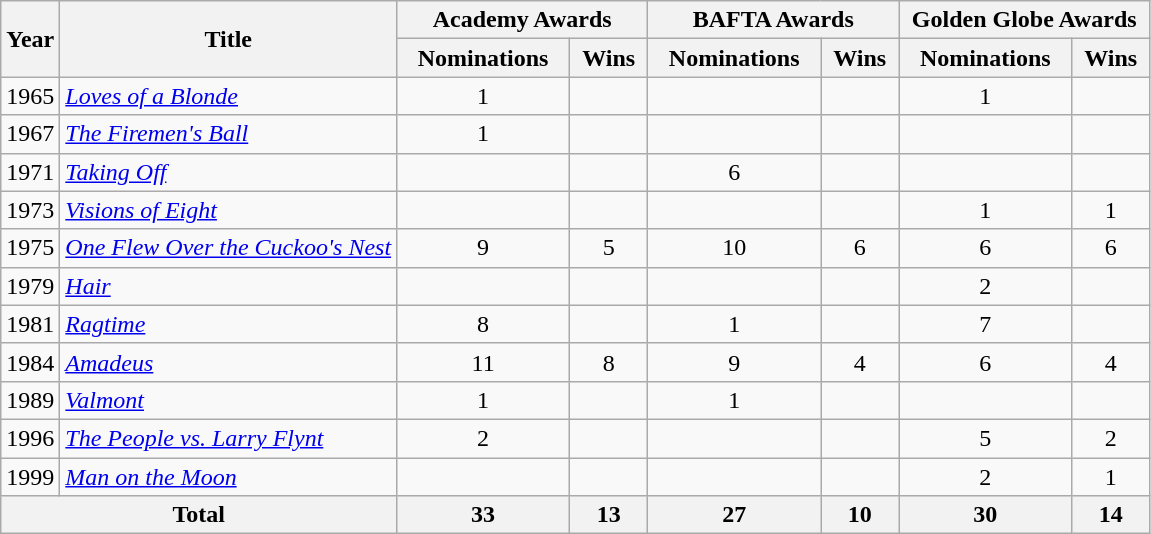<table class="wikitable">
<tr>
<th rowspan="2">Year</th>
<th rowspan="2">Title</th>
<th colspan="2" style="text-align:center;" width=160>Academy Awards</th>
<th colspan="2" style="text-align:center;" width=160>BAFTA Awards</th>
<th colspan="2" style="text-align:center;" width=160>Golden Globe Awards</th>
</tr>
<tr>
<th>Nominations</th>
<th>Wins</th>
<th>Nominations</th>
<th>Wins</th>
<th>Nominations</th>
<th>Wins</th>
</tr>
<tr>
<td>1965</td>
<td><em><a href='#'>Loves of a Blonde</a></em></td>
<td style="text-align:center;">1</td>
<td></td>
<td></td>
<td></td>
<td style="text-align:center;">1</td>
<td></td>
</tr>
<tr>
<td>1967</td>
<td><em><a href='#'>The Firemen's Ball</a></em></td>
<td style="text-align:center;">1</td>
<td></td>
<td></td>
<td></td>
<td></td>
<td></td>
</tr>
<tr>
<td>1971</td>
<td><em><a href='#'>Taking Off</a></em></td>
<td></td>
<td></td>
<td style="text-align:center;">6</td>
<td></td>
<td></td>
<td></td>
</tr>
<tr>
<td>1973</td>
<td><em><a href='#'>Visions of Eight</a></em></td>
<td></td>
<td></td>
<td></td>
<td></td>
<td style="text-align:center;">1</td>
<td style="text-align:center;">1</td>
</tr>
<tr>
<td>1975</td>
<td><em><a href='#'>One Flew Over the Cuckoo's Nest</a></em></td>
<td style="text-align:center;">9</td>
<td style="text-align:center;">5</td>
<td style="text-align:center;">10</td>
<td style="text-align:center;">6</td>
<td style="text-align:center;">6</td>
<td style="text-align:center;">6</td>
</tr>
<tr>
<td>1979</td>
<td><em><a href='#'>Hair</a></em></td>
<td></td>
<td></td>
<td></td>
<td></td>
<td style="text-align:center;">2</td>
<td></td>
</tr>
<tr>
<td>1981</td>
<td><em><a href='#'>Ragtime</a></em></td>
<td style="text-align:center;">8</td>
<td></td>
<td style="text-align:center;">1</td>
<td></td>
<td style="text-align:center;">7</td>
<td></td>
</tr>
<tr>
<td>1984</td>
<td><em><a href='#'>Amadeus</a></em></td>
<td style="text-align:center;">11</td>
<td style="text-align:center;">8</td>
<td style="text-align:center;">9</td>
<td style="text-align:center;">4</td>
<td style="text-align:center;">6</td>
<td style="text-align:center;">4</td>
</tr>
<tr>
<td>1989</td>
<td><em><a href='#'>Valmont</a></em></td>
<td style="text-align:center;">1</td>
<td></td>
<td style="text-align:center;">1</td>
<td></td>
<td></td>
<td></td>
</tr>
<tr>
<td>1996</td>
<td><em><a href='#'>The People vs. Larry Flynt</a></em></td>
<td style="text-align:center;">2</td>
<td></td>
<td></td>
<td></td>
<td style="text-align:center;">5</td>
<td style="text-align:center;">2</td>
</tr>
<tr>
<td>1999</td>
<td><em><a href='#'>Man on the Moon</a></em></td>
<td></td>
<td></td>
<td></td>
<td></td>
<td style="text-align:center;">2</td>
<td style="text-align:center;">1</td>
</tr>
<tr>
<th colspan="2">Total</th>
<th align=center>33</th>
<th align=center>13</th>
<th align=center>27</th>
<th align=center>10</th>
<th align=center>30</th>
<th align=center>14</th>
</tr>
</table>
